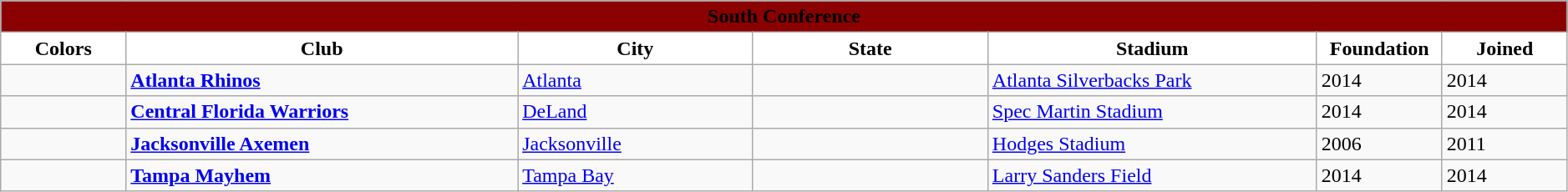<table class="wikitable" style="width: 99%">
<tr>
<td style="background:darkred; text-align:center;" colspan="7"><strong><span>South Conference</span></strong></td>
</tr>
<tr>
<th style="background:white; width:8%">Colors</th>
<th style="background:white; width:25%">Club</th>
<th style="background:white; width:15%">City</th>
<th style="background:white; width:15%">State</th>
<th style="background:white; width:21%">Stadium</th>
<th style="background:white; width:8%">Foundation</th>
<th style="background:white; width:8%">Joined</th>
</tr>
<tr>
<td style="text-align:center;"></td>
<td><strong><a href='#'>Atlanta Rhinos</a></strong></td>
<td><a href='#'>Atlanta</a></td>
<td></td>
<td><a href='#'>Atlanta Silverbacks Park</a></td>
<td>2014</td>
<td>2014</td>
</tr>
<tr>
<td style="text-align:center;"></td>
<td><strong><a href='#'>Central Florida Warriors</a></strong></td>
<td><a href='#'>DeLand</a></td>
<td></td>
<td><a href='#'>Spec Martin Stadium</a></td>
<td>2014</td>
<td>2014</td>
</tr>
<tr>
<td style="text-align:center;"></td>
<td><strong><a href='#'>Jacksonville Axemen</a></strong></td>
<td><a href='#'>Jacksonville</a></td>
<td></td>
<td><a href='#'>Hodges Stadium</a></td>
<td>2006</td>
<td>2011</td>
</tr>
<tr>
<td style="text-align:center;"></td>
<td><strong><a href='#'>Tampa Mayhem</a></strong></td>
<td><a href='#'>Tampa Bay</a></td>
<td></td>
<td><a href='#'>Larry Sanders Field</a></td>
<td>2014</td>
<td>2014</td>
</tr>
</table>
